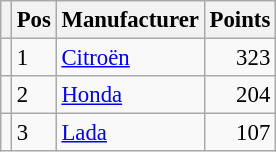<table class="wikitable" style="font-size: 95%;">
<tr>
<th></th>
<th>Pos</th>
<th>Manufacturer</th>
<th>Points</th>
</tr>
<tr>
<td align="left"></td>
<td>1</td>
<td> <a href='#'>Citroën</a></td>
<td align="right">323</td>
</tr>
<tr>
<td align="left"></td>
<td>2</td>
<td> <a href='#'>Honda</a></td>
<td align="right">204</td>
</tr>
<tr>
<td align="left"></td>
<td>3</td>
<td> <a href='#'>Lada</a></td>
<td align="right">107</td>
</tr>
</table>
